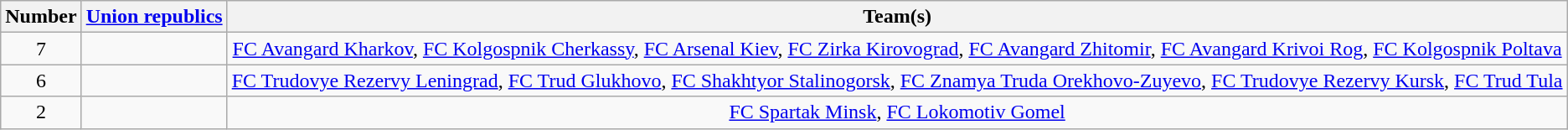<table class="wikitable" style="text-align:center">
<tr>
<th>Number</th>
<th><a href='#'>Union republics</a></th>
<th>Team(s)</th>
</tr>
<tr>
<td rowspan="1">7</td>
<td align="left"></td>
<td><a href='#'>FC Avangard Kharkov</a>, <a href='#'>FC Kolgospnik Cherkassy</a>, <a href='#'>FC Arsenal Kiev</a>, <a href='#'>FC Zirka Kirovograd</a>, <a href='#'>FC Avangard Zhitomir</a>, <a href='#'>FC Avangard Krivoi Rog</a>, <a href='#'>FC Kolgospnik Poltava</a></td>
</tr>
<tr>
<td rowspan="1">6</td>
<td align="left"></td>
<td><a href='#'>FC Trudovye Rezervy Leningrad</a>, <a href='#'>FC Trud Glukhovo</a>, <a href='#'>FC Shakhtyor Stalinogorsk</a>, <a href='#'>FC Znamya Truda Orekhovo-Zuyevo</a>, <a href='#'>FC Trudovye Rezervy Kursk</a>, <a href='#'>FC Trud Tula</a></td>
</tr>
<tr>
<td rowspan="1">2</td>
<td align="left"></td>
<td><a href='#'>FC Spartak Minsk</a>, <a href='#'>FC Lokomotiv Gomel</a></td>
</tr>
</table>
